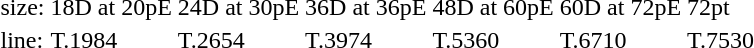<table style="margin-left:40px;">
<tr>
<td>size:</td>
<td>18D at 20pE</td>
<td>24D at 30pE</td>
<td>36D at 36pE</td>
<td>48D at 60pE</td>
<td>60D at 72pE</td>
<td>72pt</td>
</tr>
<tr>
<td>line:</td>
<td>T.1984</td>
<td>T.2654</td>
<td>T.3974</td>
<td>T.5360</td>
<td>T.6710</td>
<td>T.7530</td>
</tr>
</table>
